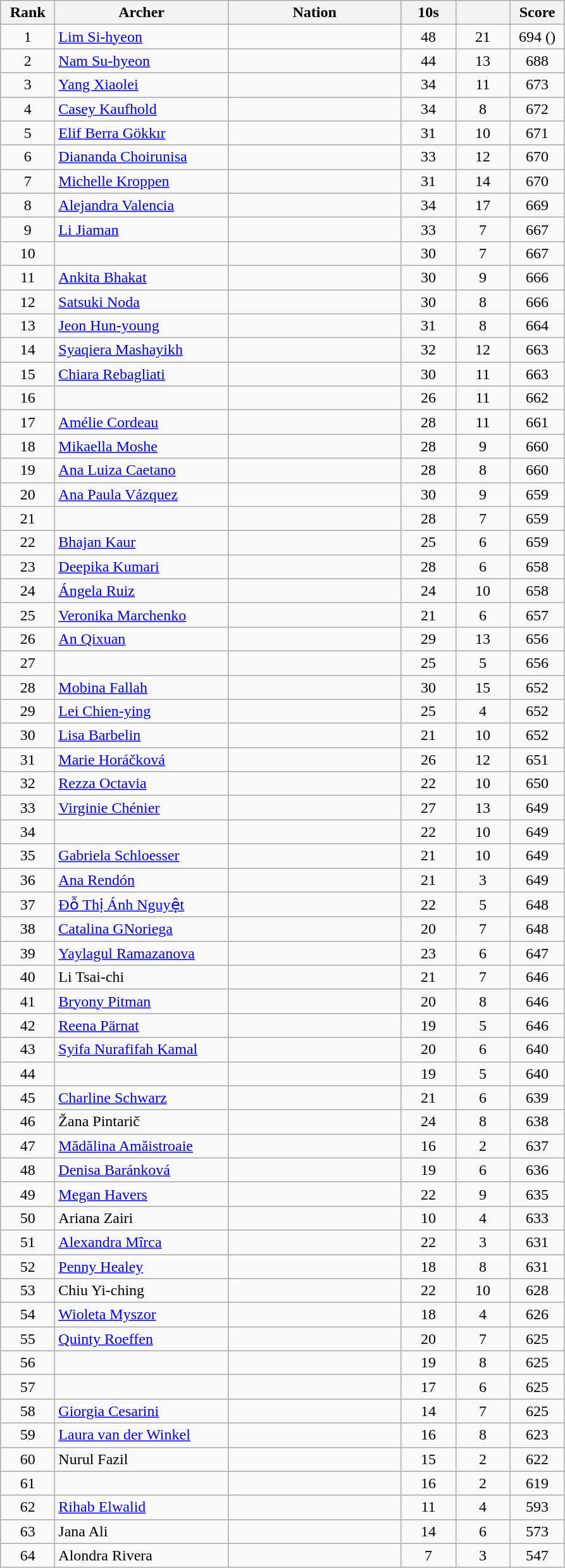<table class="wikitable sortable" style="text-align:center">
<tr>
<th width="50">Rank</th>
<th width="175">Archer</th>
<th width="175">Nation</th>
<th width="50">10s</th>
<th width="50"></th>
<th width="50">Score</th>
</tr>
<tr>
<td>1</td>
<td align=left><a href='#'>Lim Si-hyeon</a></td>
<td align=left></td>
<td>48</td>
<td>21</td>
<td>694 (<strong></strong>)</td>
</tr>
<tr>
<td>2</td>
<td align=left><a href='#'>Nam Su-hyeon</a></td>
<td align=left></td>
<td>44</td>
<td>13</td>
<td>688</td>
</tr>
<tr>
<td>3</td>
<td align=left><a href='#'>Yang Xiaolei</a></td>
<td align=left></td>
<td>34</td>
<td>11</td>
<td>673</td>
</tr>
<tr>
<td>4</td>
<td align=left><a href='#'>Casey Kaufhold</a></td>
<td align=left></td>
<td>34</td>
<td>8</td>
<td>672</td>
</tr>
<tr>
<td>5</td>
<td align=left><a href='#'>Elif Berra Gökkır</a></td>
<td align=left></td>
<td>31</td>
<td>10</td>
<td>671</td>
</tr>
<tr>
<td>6</td>
<td align=left><a href='#'>Diananda Choirunisa</a></td>
<td align=left></td>
<td>33</td>
<td>12</td>
<td>670</td>
</tr>
<tr>
<td>7</td>
<td align=left><a href='#'>Michelle Kroppen</a></td>
<td align=left></td>
<td>31</td>
<td>14</td>
<td>670</td>
</tr>
<tr>
<td>8</td>
<td align=left><a href='#'>Alejandra Valencia</a></td>
<td align=left></td>
<td>34</td>
<td>17</td>
<td>669</td>
</tr>
<tr>
<td>9</td>
<td align=left><a href='#'>Li Jiaman</a></td>
<td align=left></td>
<td>33</td>
<td>7</td>
<td>667</td>
</tr>
<tr>
<td>10</td>
<td align=left></td>
<td align=left></td>
<td>30</td>
<td>7</td>
<td>667</td>
</tr>
<tr>
<td>11</td>
<td align=left><a href='#'>Ankita Bhakat</a></td>
<td align=left></td>
<td>30</td>
<td>9</td>
<td>666</td>
</tr>
<tr>
<td>12</td>
<td align=left><a href='#'>Satsuki Noda</a></td>
<td align=left></td>
<td>30</td>
<td>8</td>
<td>666</td>
</tr>
<tr>
<td>13</td>
<td align=left><a href='#'>Jeon Hun-young</a></td>
<td align=left></td>
<td>31</td>
<td>8</td>
<td>664</td>
</tr>
<tr>
<td>14</td>
<td align=left><a href='#'>Syaqiera Mashayikh</a></td>
<td align=left></td>
<td>32</td>
<td>12</td>
<td>663</td>
</tr>
<tr>
<td>15</td>
<td align=left><a href='#'>Chiara Rebagliati</a></td>
<td align=left></td>
<td>30</td>
<td>11</td>
<td>663</td>
</tr>
<tr>
<td>16</td>
<td align=left></td>
<td align=left></td>
<td>26</td>
<td>11</td>
<td>662</td>
</tr>
<tr>
<td>17</td>
<td align=left><a href='#'>Amélie Cordeau</a></td>
<td align=left></td>
<td>28</td>
<td>11</td>
<td>661</td>
</tr>
<tr>
<td>18</td>
<td align=left><a href='#'>Mikaella Moshe</a></td>
<td align=left></td>
<td>28</td>
<td>9</td>
<td>660</td>
</tr>
<tr>
<td>19</td>
<td align=left><a href='#'>Ana Luiza Caetano</a></td>
<td align=left></td>
<td>28</td>
<td>8</td>
<td>660</td>
</tr>
<tr>
<td>20</td>
<td align=left><a href='#'>Ana Paula Vázquez</a></td>
<td align=left></td>
<td>30</td>
<td>9</td>
<td>659</td>
</tr>
<tr>
<td>21</td>
<td align=left></td>
<td align=left></td>
<td>28</td>
<td>7</td>
<td>659</td>
</tr>
<tr>
<td>22</td>
<td align=left><a href='#'>Bhajan Kaur</a></td>
<td align=left></td>
<td>25</td>
<td>6</td>
<td>659</td>
</tr>
<tr>
<td>23</td>
<td align=left><a href='#'>Deepika Kumari</a></td>
<td align=left></td>
<td>28</td>
<td>6</td>
<td>658</td>
</tr>
<tr>
<td>24</td>
<td align=left><a href='#'>Ángela Ruiz</a></td>
<td align=left></td>
<td>24</td>
<td>10</td>
<td>658</td>
</tr>
<tr>
<td>25</td>
<td align=left><a href='#'>Veronika Marchenko</a></td>
<td align=left></td>
<td>21</td>
<td>6</td>
<td>657</td>
</tr>
<tr>
<td>26</td>
<td align=left><a href='#'>An Qixuan</a></td>
<td align=left></td>
<td>29</td>
<td>13</td>
<td>656</td>
</tr>
<tr>
<td>27</td>
<td align=left></td>
<td align=left></td>
<td>25</td>
<td>5</td>
<td>656</td>
</tr>
<tr>
<td>28</td>
<td align=left><a href='#'>Mobina Fallah</a></td>
<td align=left></td>
<td>30</td>
<td>15</td>
<td>652</td>
</tr>
<tr>
<td>29</td>
<td align=left><a href='#'>Lei Chien-ying</a></td>
<td align=left></td>
<td>25</td>
<td>4</td>
<td>652</td>
</tr>
<tr>
<td>30</td>
<td align=left><a href='#'>Lisa Barbelin</a></td>
<td align=left></td>
<td>21</td>
<td>10</td>
<td>652</td>
</tr>
<tr>
<td>31</td>
<td align=left><a href='#'>Marie Horáčková</a></td>
<td align=left></td>
<td>26</td>
<td>12</td>
<td>651</td>
</tr>
<tr>
<td>32</td>
<td align=left><a href='#'>Rezza Octavia</a></td>
<td align=left></td>
<td>22</td>
<td>10</td>
<td>650</td>
</tr>
<tr>
<td>33</td>
<td align=left><a href='#'>Virginie Chénier</a></td>
<td align=left></td>
<td>27</td>
<td>13</td>
<td>649</td>
</tr>
<tr>
<td>34</td>
<td align=left></td>
<td align=left></td>
<td>22</td>
<td>10</td>
<td>649</td>
</tr>
<tr>
<td>35</td>
<td align=left><a href='#'>Gabriela Schloesser</a></td>
<td align=left></td>
<td>21</td>
<td>10</td>
<td>649</td>
</tr>
<tr>
<td>36</td>
<td align=left><a href='#'>Ana Rendón</a></td>
<td align=left></td>
<td>21</td>
<td>3</td>
<td>649</td>
</tr>
<tr>
<td>37</td>
<td align=left><a href='#'>Đỗ Thị Ánh Nguyệt</a></td>
<td align=left></td>
<td>22</td>
<td>5</td>
<td>648</td>
</tr>
<tr>
<td>38</td>
<td align=left><a href='#'>Catalina GNoriega</a></td>
<td align=left></td>
<td>20</td>
<td>7</td>
<td>648</td>
</tr>
<tr>
<td>39</td>
<td align=left><a href='#'>Yaylagul Ramazanova</a></td>
<td align=left></td>
<td>23</td>
<td>6</td>
<td>647</td>
</tr>
<tr>
<td>40</td>
<td align=left>Li Tsai-chi</td>
<td align=left></td>
<td>21</td>
<td>7</td>
<td>646</td>
</tr>
<tr>
<td>41</td>
<td align=left><a href='#'>Bryony Pitman</a></td>
<td align=left></td>
<td>20</td>
<td>8</td>
<td>646</td>
</tr>
<tr>
<td>42</td>
<td align=left><a href='#'>Reena Pärnat</a></td>
<td align=left></td>
<td>19</td>
<td>5</td>
<td>646</td>
</tr>
<tr>
<td>43</td>
<td align=left><a href='#'>Syifa Nurafifah Kamal</a></td>
<td align=left></td>
<td>20</td>
<td>6</td>
<td>640</td>
</tr>
<tr>
<td>44</td>
<td align=left></td>
<td align=left></td>
<td>19</td>
<td>5</td>
<td>640</td>
</tr>
<tr>
<td>45</td>
<td align=left><a href='#'>Charline Schwarz</a></td>
<td align=left></td>
<td>21</td>
<td>6</td>
<td>639</td>
</tr>
<tr>
<td>46</td>
<td align=left>Žana Pintarič</td>
<td align=left></td>
<td>24</td>
<td>8</td>
<td>638</td>
</tr>
<tr>
<td>47</td>
<td align=left><a href='#'>Mădălina Amăistroaie</a></td>
<td align=left></td>
<td>16</td>
<td>2</td>
<td>637</td>
</tr>
<tr>
<td>48</td>
<td align=left><a href='#'>Denisa Baránková</a></td>
<td align=left></td>
<td>19</td>
<td>6</td>
<td>636</td>
</tr>
<tr>
<td>49</td>
<td align=left><a href='#'>Megan Havers</a></td>
<td align=left></td>
<td>22</td>
<td>9</td>
<td>635</td>
</tr>
<tr>
<td>50</td>
<td align=left>Ariana Zairi</td>
<td align=left></td>
<td>10</td>
<td>4</td>
<td>633</td>
</tr>
<tr>
<td>51</td>
<td align=left><a href='#'>Alexandra Mîrca</a></td>
<td align=left></td>
<td>22</td>
<td>3</td>
<td>631</td>
</tr>
<tr>
<td>52</td>
<td align=left><a href='#'>Penny Healey</a></td>
<td align=left></td>
<td>18</td>
<td>8</td>
<td>631</td>
</tr>
<tr>
<td>53</td>
<td align=left>Chiu Yi-ching</td>
<td align=left></td>
<td>22</td>
<td>10</td>
<td>628</td>
</tr>
<tr>
<td>54</td>
<td align=left><a href='#'>Wioleta Myszor</a></td>
<td align=left></td>
<td>18</td>
<td>4</td>
<td>626</td>
</tr>
<tr>
<td>55</td>
<td align=left><a href='#'>Quinty Roeffen</a></td>
<td align=left></td>
<td>20</td>
<td>7</td>
<td>625</td>
</tr>
<tr>
<td>56</td>
<td align=left></td>
<td align=left></td>
<td>19</td>
<td>8</td>
<td>625</td>
</tr>
<tr>
<td>57</td>
<td align=left></td>
<td align=left></td>
<td>17</td>
<td>6</td>
<td>625</td>
</tr>
<tr>
<td>58</td>
<td align=left><a href='#'>Giorgia Cesarini</a></td>
<td align=left></td>
<td>14</td>
<td>7</td>
<td>625</td>
</tr>
<tr>
<td>59</td>
<td align=left><a href='#'>Laura van der Winkel</a></td>
<td align=left></td>
<td>16</td>
<td>8</td>
<td>623</td>
</tr>
<tr>
<td>60</td>
<td align=left>Nurul Fazil</td>
<td align=left></td>
<td>15</td>
<td>2</td>
<td>622</td>
</tr>
<tr>
<td>61</td>
<td align=left></td>
<td align=left></td>
<td>16</td>
<td>2</td>
<td>619</td>
</tr>
<tr>
<td>62</td>
<td align=left><a href='#'>Rihab Elwalid</a></td>
<td align=left></td>
<td>11</td>
<td>4</td>
<td>593</td>
</tr>
<tr>
<td>63</td>
<td align=left>Jana Ali</td>
<td align=left></td>
<td>14</td>
<td>6</td>
<td>573</td>
</tr>
<tr>
<td>64</td>
<td align=left>Alondra Rivera</td>
<td align=left></td>
<td>7</td>
<td>3</td>
<td>547</td>
</tr>
</table>
